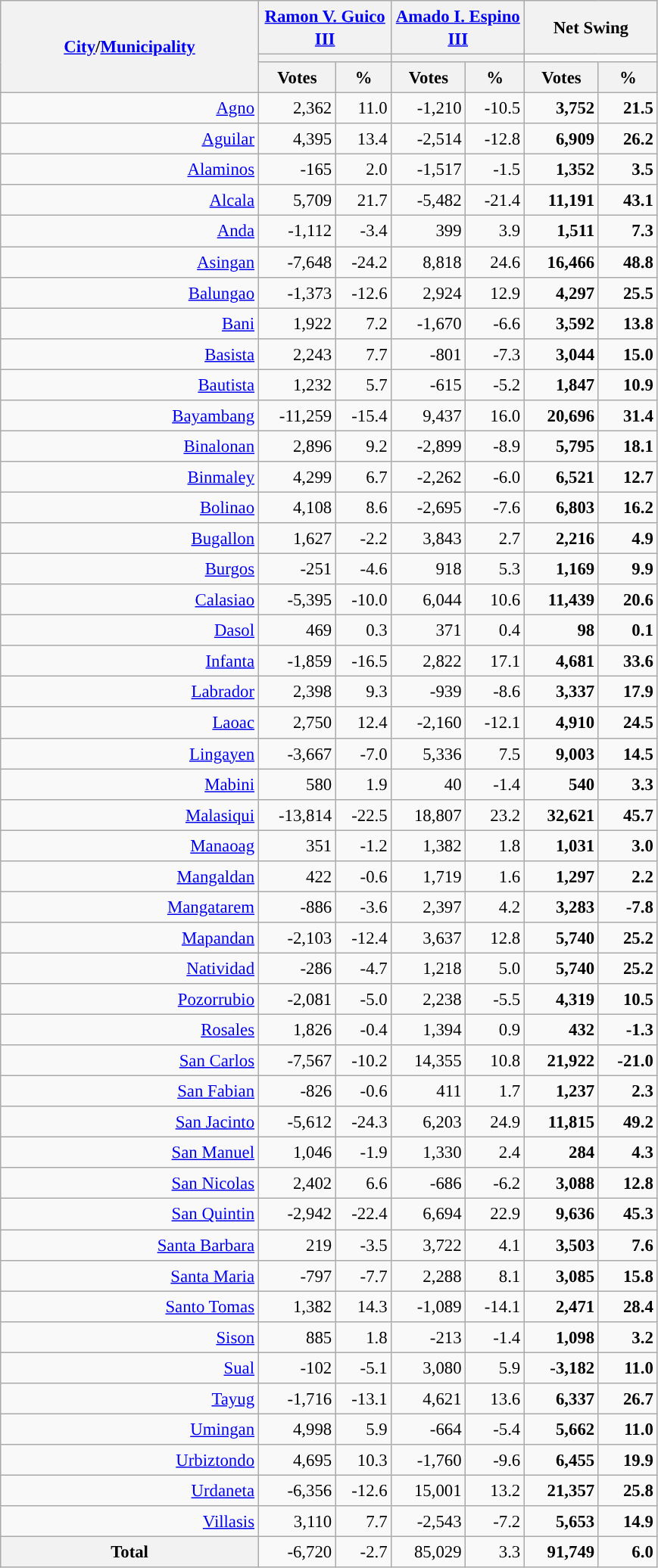<table class="wikitable collapsible collapsed" style="text-align:right; font-size:95%; line-height:20px;">
<tr>
<th rowspan="3" width="220"><a href='#'>City</a>/<a href='#'>Municipality</a></th>
<th colspan="2" width="110"><a href='#'>Ramon V. Guico III</a></th>
<th colspan="2" width="110"><a href='#'>Amado I. Espino III</a></th>
<th colspan="2" width="110">Net Swing</th>
</tr>
<tr>
<th colspan="2" style="background:"></th>
<th colspan="2" style="background:"></th>
</tr>
<tr>
<th>Votes</th>
<th>%</th>
<th>Votes</th>
<th>%</th>
<th>Votes</th>
<th>%</th>
</tr>
<tr>
<td scope="row"><a href='#'>Agno</a></td>
<td>2,362</td>
<td>11.0</td>
<td>-1,210</td>
<td>-10.5</td>
<td style="background:"><strong>3,752</strong></td>
<td style="background:"><strong>21.5</strong></td>
</tr>
<tr>
<td scope="row"><a href='#'>Aguilar</a></td>
<td>4,395</td>
<td>13.4</td>
<td>-2,514</td>
<td>-12.8</td>
<td style="background:"><strong>6,909</strong></td>
<td style="background:"><strong>26.2</strong></td>
</tr>
<tr>
<td scope="row"><a href='#'>Alaminos</a></td>
<td>-165</td>
<td>2.0</td>
<td>-1,517</td>
<td>-1.5</td>
<td style="background:"><strong>1,352</strong></td>
<td style="background:"><strong>3.5</strong></td>
</tr>
<tr>
<td scope="row"><a href='#'>Alcala</a></td>
<td>5,709</td>
<td>21.7</td>
<td>-5,482</td>
<td>-21.4</td>
<td style="background:"><strong>11,191</strong></td>
<td style="background:"><strong>43.1</strong></td>
</tr>
<tr>
<td scope="row"><a href='#'>Anda</a></td>
<td>-1,112</td>
<td>-3.4</td>
<td>399</td>
<td>3.9</td>
<td style="background:"><strong>1,511</strong></td>
<td style="background:"><strong>7.3</strong></td>
</tr>
<tr>
<td scope="row"><a href='#'>Asingan</a></td>
<td>-7,648</td>
<td>-24.2</td>
<td>8,818</td>
<td>24.6</td>
<td style="background:"><strong>16,466</strong></td>
<td style="background:"><strong>48.8</strong></td>
</tr>
<tr>
<td scope="row"><a href='#'>Balungao</a></td>
<td>-1,373</td>
<td>-12.6</td>
<td>2,924</td>
<td>12.9</td>
<td style="background:"><strong>4,297</strong></td>
<td style="background:"><strong>25.5</strong></td>
</tr>
<tr>
<td scope="row"><a href='#'>Bani</a></td>
<td>1,922</td>
<td>7.2</td>
<td>-1,670</td>
<td>-6.6</td>
<td style="background:"><strong>3,592</strong></td>
<td style="background:"><strong>13.8</strong></td>
</tr>
<tr>
<td scope="row"><a href='#'>Basista</a></td>
<td>2,243</td>
<td>7.7</td>
<td>-801</td>
<td>-7.3</td>
<td style="background:"><strong>3,044</strong></td>
<td style="background:"><strong>15.0</strong></td>
</tr>
<tr>
<td scope="row"><a href='#'>Bautista</a></td>
<td>1,232</td>
<td>5.7</td>
<td>-615</td>
<td>-5.2</td>
<td style="background:"><strong>1,847</strong></td>
<td style="background:"><strong>10.9</strong></td>
</tr>
<tr>
<td scope="row"><a href='#'>Bayambang</a></td>
<td>-11,259</td>
<td>-15.4</td>
<td>9,437</td>
<td>16.0</td>
<td style="background:"><strong>20,696</strong></td>
<td style="background:"><strong>31.4</strong></td>
</tr>
<tr>
<td scope="row"><a href='#'>Binalonan</a></td>
<td>2,896</td>
<td>9.2</td>
<td>-2,899</td>
<td>-8.9</td>
<td style="background:"><strong>5,795</strong></td>
<td style="background:"><strong>18.1</strong></td>
</tr>
<tr>
<td scope="row"><a href='#'>Binmaley</a></td>
<td>4,299</td>
<td>6.7</td>
<td>-2,262</td>
<td>-6.0</td>
<td style="background:"><strong>6,521</strong></td>
<td style="background:"><strong>12.7</strong></td>
</tr>
<tr>
<td scope="row"><a href='#'>Bolinao</a></td>
<td>4,108</td>
<td>8.6</td>
<td>-2,695</td>
<td>-7.6</td>
<td style="background:"><strong>6,803</strong></td>
<td style="background:"><strong>16.2</strong></td>
</tr>
<tr>
<td scope="row"><a href='#'>Bugallon</a></td>
<td>1,627</td>
<td>-2.2</td>
<td>3,843</td>
<td>2.7</td>
<td style="background:"><strong>2,216</strong></td>
<td style="background:"><strong>4.9</strong></td>
</tr>
<tr>
<td scope="row"><a href='#'>Burgos</a></td>
<td>-251</td>
<td>-4.6</td>
<td>918</td>
<td>5.3</td>
<td style="background:"><strong>1,169</strong></td>
<td style="background:"><strong>9.9</strong></td>
</tr>
<tr>
<td scope="row"><a href='#'>Calasiao</a></td>
<td>-5,395</td>
<td>-10.0</td>
<td>6,044</td>
<td>10.6</td>
<td style="background:"><strong>11,439</strong></td>
<td style="background:"><strong>20.6</strong></td>
</tr>
<tr>
<td scope="row"><a href='#'>Dasol</a></td>
<td>469</td>
<td>0.3</td>
<td>371</td>
<td>0.4</td>
<td style="background:"><strong>98</strong></td>
<td style="background:"><strong>0.1</strong></td>
</tr>
<tr>
<td scope="row"><a href='#'>Infanta</a></td>
<td>-1,859</td>
<td>-16.5</td>
<td>2,822</td>
<td>17.1</td>
<td style="background:"><strong>4,681</strong></td>
<td style="background:"><strong>33.6</strong></td>
</tr>
<tr>
<td scope="row"><a href='#'>Labrador</a></td>
<td>2,398</td>
<td>9.3</td>
<td>-939</td>
<td>-8.6</td>
<td style="background:"><strong>3,337</strong></td>
<td style="background:"><strong>17.9</strong></td>
</tr>
<tr>
<td scope="row"><a href='#'>Laoac</a></td>
<td>2,750</td>
<td>12.4</td>
<td>-2,160</td>
<td>-12.1</td>
<td style="background:"><strong>4,910</strong></td>
<td style="background:"><strong>24.5</strong></td>
</tr>
<tr>
<td scope="row"><a href='#'>Lingayen</a></td>
<td>-3,667</td>
<td>-7.0</td>
<td>5,336</td>
<td>7.5</td>
<td style="background:"><strong>9,003</strong></td>
<td style="background:"><strong>14.5</strong></td>
</tr>
<tr>
<td scope="row"><a href='#'>Mabini</a></td>
<td>580</td>
<td>1.9</td>
<td>40</td>
<td>-1.4</td>
<td style="background:"><strong>540</strong></td>
<td style="background:"><strong>3.3</strong></td>
</tr>
<tr>
<td scope="row"><a href='#'>Malasiqui</a></td>
<td>-13,814</td>
<td>-22.5</td>
<td>18,807</td>
<td>23.2</td>
<td style="background:"><strong>32,621</strong></td>
<td style="background:"><strong>45.7</strong></td>
</tr>
<tr>
<td scope="row"><a href='#'>Manaoag</a></td>
<td>351</td>
<td>-1.2</td>
<td>1,382</td>
<td>1.8</td>
<td style="background:"><strong>1,031</strong></td>
<td style="background:"><strong>3.0</strong></td>
</tr>
<tr>
<td scope="row"><a href='#'>Mangaldan</a></td>
<td>422</td>
<td>-0.6</td>
<td>1,719</td>
<td>1.6</td>
<td style="background:"><strong>1,297</strong></td>
<td style="background:"><strong>2.2</strong></td>
</tr>
<tr>
<td scope="row"><a href='#'>Mangatarem</a></td>
<td>-886</td>
<td>-3.6</td>
<td>2,397</td>
<td>4.2</td>
<td style="background:"><strong>3,283</strong></td>
<td style="background:"><strong>-7.8</strong></td>
</tr>
<tr>
<td scope="row"><a href='#'>Mapandan</a></td>
<td>-2,103</td>
<td>-12.4</td>
<td>3,637</td>
<td>12.8</td>
<td style="background:"><strong>5,740</strong></td>
<td style="background:"><strong>25.2</strong></td>
</tr>
<tr>
<td scope="row"><a href='#'>Natividad</a></td>
<td>-286</td>
<td>-4.7</td>
<td>1,218</td>
<td>5.0</td>
<td style="background:"><strong>5,740</strong></td>
<td style="background:"><strong>25.2</strong></td>
</tr>
<tr>
<td scope="row"><a href='#'>Pozorrubio</a></td>
<td>-2,081</td>
<td>-5.0</td>
<td>2,238</td>
<td>-5.5</td>
<td style="background:"><strong>4,319</strong></td>
<td style="background:"><strong>10.5</strong></td>
</tr>
<tr>
<td scope="row"><a href='#'>Rosales</a></td>
<td>1,826</td>
<td>-0.4</td>
<td>1,394</td>
<td>0.9</td>
<td style="background:"><strong>432</strong></td>
<td style="background:"><strong>-1.3</strong></td>
</tr>
<tr>
<td scope="row"><a href='#'>San Carlos</a></td>
<td>-7,567</td>
<td>-10.2</td>
<td>14,355</td>
<td>10.8</td>
<td style="background:"><strong>21,922</strong></td>
<td style="background:"><strong>-21.0</strong></td>
</tr>
<tr>
<td scope="row"><a href='#'>San Fabian</a></td>
<td>-826</td>
<td>-0.6</td>
<td>411</td>
<td>1.7</td>
<td style="background:"><strong>1,237</strong></td>
<td style="background:"><strong>2.3</strong></td>
</tr>
<tr>
<td scope="row"><a href='#'>San Jacinto</a></td>
<td>-5,612</td>
<td>-24.3</td>
<td>6,203</td>
<td>24.9</td>
<td style="background:"><strong>11,815</strong></td>
<td style="background:"><strong>49.2</strong></td>
</tr>
<tr>
<td scope="row"><a href='#'>San Manuel</a></td>
<td>1,046</td>
<td>-1.9</td>
<td>1,330</td>
<td>2.4</td>
<td style="background:"><strong>284</strong></td>
<td style="background:"><strong>4.3</strong></td>
</tr>
<tr>
<td scope="row"><a href='#'>San Nicolas</a></td>
<td>2,402</td>
<td>6.6</td>
<td>-686</td>
<td>-6.2</td>
<td style="background:"><strong>3,088</strong></td>
<td style="background:"><strong>12.8</strong></td>
</tr>
<tr>
<td scope="row"><a href='#'>San Quintin</a></td>
<td>-2,942</td>
<td>-22.4</td>
<td>6,694</td>
<td>22.9</td>
<td style="background:"><strong>9,636</strong></td>
<td style="background:"><strong>45.3</strong></td>
</tr>
<tr>
<td scope="row"><a href='#'>Santa Barbara</a></td>
<td>219</td>
<td>-3.5</td>
<td>3,722</td>
<td>4.1</td>
<td style="background:"><strong>3,503</strong></td>
<td style="background:"><strong>7.6</strong></td>
</tr>
<tr>
<td scope="row"><a href='#'>Santa Maria</a></td>
<td>-797</td>
<td>-7.7</td>
<td>2,288</td>
<td>8.1</td>
<td style="background:"><strong>3,085</strong></td>
<td style="background:"><strong>15.8</strong></td>
</tr>
<tr>
<td scope="row"><a href='#'>Santo Tomas</a></td>
<td>1,382</td>
<td>14.3</td>
<td>-1,089</td>
<td>-14.1</td>
<td style="background:"><strong>2,471</strong></td>
<td style="background:"><strong>28.4</strong></td>
</tr>
<tr>
<td scope="row"><a href='#'>Sison</a></td>
<td>885</td>
<td>1.8</td>
<td>-213</td>
<td>-1.4</td>
<td style="background:"><strong>1,098</strong></td>
<td style="background:"><strong>3.2</strong></td>
</tr>
<tr>
<td scope="row"><a href='#'>Sual</a></td>
<td>-102</td>
<td>-5.1</td>
<td>3,080</td>
<td>5.9</td>
<td style="background:"><strong>-3,182</strong></td>
<td style="background:"><strong>11.0</strong></td>
</tr>
<tr>
<td scope="row"><a href='#'>Tayug</a></td>
<td>-1,716</td>
<td>-13.1</td>
<td>4,621</td>
<td>13.6</td>
<td style="background:"><strong>6,337</strong></td>
<td style="background:"><strong>26.7</strong></td>
</tr>
<tr>
<td scope="row"><a href='#'>Umingan</a></td>
<td>4,998</td>
<td>5.9</td>
<td>-664</td>
<td>-5.4</td>
<td style="background:"><strong>5,662</strong></td>
<td style="background:"><strong>11.0</strong></td>
</tr>
<tr>
<td scope="row"><a href='#'>Urbiztondo</a></td>
<td>4,695</td>
<td>10.3</td>
<td>-1,760</td>
<td>-9.6</td>
<td style="background:"><strong>6,455</strong></td>
<td style="background:"><strong>19.9</strong></td>
</tr>
<tr>
<td scope="row"><a href='#'>Urdaneta</a></td>
<td>-6,356</td>
<td>-12.6</td>
<td>15,001</td>
<td>13.2</td>
<td style="background:"><strong>21,357</strong></td>
<td style="background:"><strong>25.8</strong></td>
</tr>
<tr>
<td scope="row"><a href='#'>Villasis</a></td>
<td>3,110</td>
<td>7.7</td>
<td>-2,543</td>
<td>-7.2</td>
<td style="background:"><strong>5,653</strong></td>
<td style="background:"><strong>14.9</strong></td>
</tr>
<tr>
<th scope="row"><strong>Total</strong></th>
<td>-6,720</td>
<td>-2.7</td>
<td>85,029</td>
<td>3.3</td>
<td style="background:"><strong>91,749</strong></td>
<td style="background:"><strong>6.0</strong></td>
</tr>
</table>
